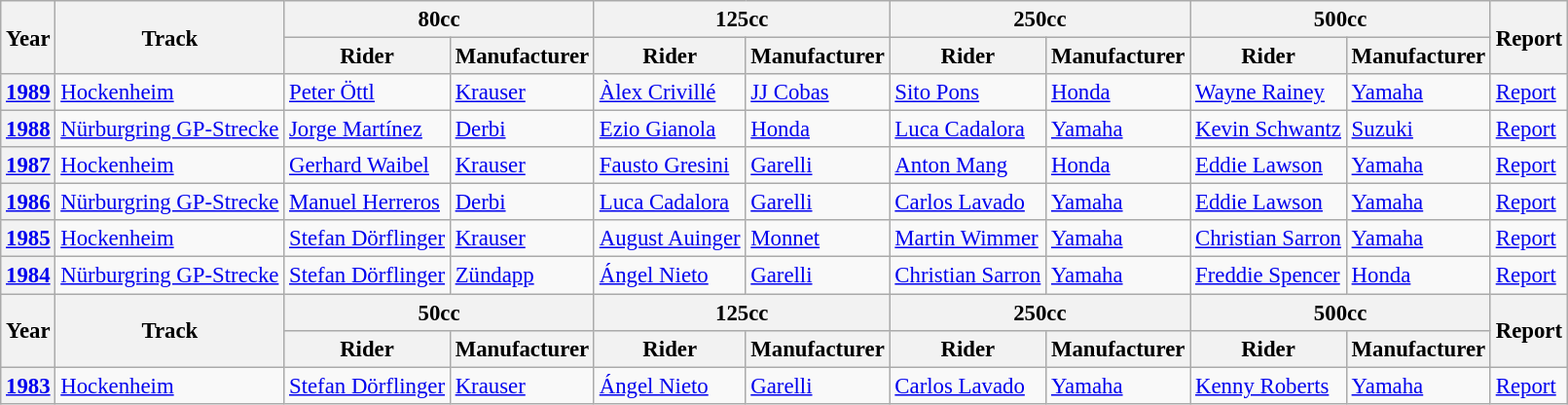<table class="wikitable" style="font-size: 95%;">
<tr>
<th rowspan=2>Year</th>
<th rowspan=2>Track</th>
<th colspan=2>80cc</th>
<th colspan=2>125cc</th>
<th colspan=2>250cc</th>
<th colspan=2>500cc</th>
<th rowspan=2>Report</th>
</tr>
<tr>
<th>Rider</th>
<th>Manufacturer</th>
<th>Rider</th>
<th>Manufacturer</th>
<th>Rider</th>
<th>Manufacturer</th>
<th>Rider</th>
<th>Manufacturer</th>
</tr>
<tr>
<th><a href='#'>1989</a></th>
<td><a href='#'>Hockenheim</a></td>
<td> <a href='#'>Peter Öttl</a></td>
<td><a href='#'>Krauser</a></td>
<td> <a href='#'>Àlex Crivillé</a></td>
<td><a href='#'>JJ Cobas</a></td>
<td> <a href='#'>Sito Pons</a></td>
<td><a href='#'>Honda</a></td>
<td> <a href='#'>Wayne Rainey</a></td>
<td><a href='#'>Yamaha</a></td>
<td><a href='#'>Report</a></td>
</tr>
<tr>
<th><a href='#'>1988</a></th>
<td><a href='#'>Nürburgring GP-Strecke</a></td>
<td> <a href='#'>Jorge Martínez</a></td>
<td><a href='#'>Derbi</a></td>
<td> <a href='#'>Ezio Gianola</a></td>
<td><a href='#'>Honda</a></td>
<td> <a href='#'>Luca Cadalora</a></td>
<td><a href='#'>Yamaha</a></td>
<td> <a href='#'>Kevin Schwantz</a></td>
<td><a href='#'>Suzuki</a></td>
<td><a href='#'>Report</a></td>
</tr>
<tr>
<th><a href='#'>1987</a></th>
<td><a href='#'>Hockenheim</a></td>
<td> <a href='#'>Gerhard Waibel</a></td>
<td><a href='#'>Krauser</a></td>
<td> <a href='#'>Fausto Gresini</a></td>
<td><a href='#'>Garelli</a></td>
<td> <a href='#'>Anton Mang</a></td>
<td><a href='#'>Honda</a></td>
<td> <a href='#'>Eddie Lawson</a></td>
<td><a href='#'>Yamaha</a></td>
<td><a href='#'>Report</a></td>
</tr>
<tr>
<th><a href='#'>1986</a></th>
<td><a href='#'>Nürburgring GP-Strecke</a></td>
<td> <a href='#'>Manuel Herreros</a></td>
<td><a href='#'>Derbi</a></td>
<td> <a href='#'>Luca Cadalora</a></td>
<td><a href='#'>Garelli</a></td>
<td> <a href='#'>Carlos Lavado</a></td>
<td><a href='#'>Yamaha</a></td>
<td> <a href='#'>Eddie Lawson</a></td>
<td><a href='#'>Yamaha</a></td>
<td><a href='#'>Report</a></td>
</tr>
<tr>
<th><a href='#'>1985</a></th>
<td><a href='#'>Hockenheim</a></td>
<td> <a href='#'>Stefan Dörflinger</a></td>
<td><a href='#'>Krauser</a></td>
<td> <a href='#'>August Auinger</a></td>
<td><a href='#'>Monnet</a></td>
<td> <a href='#'>Martin Wimmer</a></td>
<td><a href='#'>Yamaha</a></td>
<td> <a href='#'>Christian Sarron</a></td>
<td><a href='#'>Yamaha</a></td>
<td><a href='#'>Report</a></td>
</tr>
<tr>
<th><a href='#'>1984</a></th>
<td><a href='#'>Nürburgring GP-Strecke</a></td>
<td> <a href='#'>Stefan Dörflinger</a></td>
<td><a href='#'>Zündapp</a></td>
<td> <a href='#'>Ángel Nieto</a></td>
<td><a href='#'>Garelli</a></td>
<td> <a href='#'>Christian Sarron</a></td>
<td><a href='#'>Yamaha</a></td>
<td> <a href='#'>Freddie Spencer</a></td>
<td><a href='#'>Honda</a></td>
<td><a href='#'>Report</a></td>
</tr>
<tr>
<th rowspan=2>Year</th>
<th rowspan=2>Track</th>
<th colspan=2>50cc</th>
<th colspan=2>125cc</th>
<th colspan=2>250cc</th>
<th colspan=2>500cc</th>
<th rowspan=2>Report</th>
</tr>
<tr>
<th>Rider</th>
<th>Manufacturer</th>
<th>Rider</th>
<th>Manufacturer</th>
<th>Rider</th>
<th>Manufacturer</th>
<th>Rider</th>
<th>Manufacturer</th>
</tr>
<tr>
<th><a href='#'>1983</a></th>
<td><a href='#'>Hockenheim</a></td>
<td> <a href='#'>Stefan Dörflinger</a></td>
<td><a href='#'>Krauser</a></td>
<td> <a href='#'>Ángel Nieto</a></td>
<td><a href='#'>Garelli</a></td>
<td> <a href='#'>Carlos Lavado</a></td>
<td><a href='#'>Yamaha</a></td>
<td> <a href='#'>Kenny Roberts</a></td>
<td><a href='#'>Yamaha</a></td>
<td><a href='#'>Report</a></td>
</tr>
</table>
